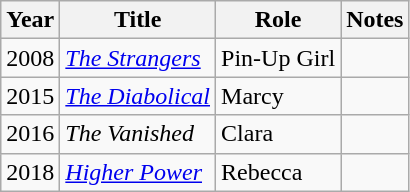<table class="wikitable sortable">
<tr>
<th>Year</th>
<th>Title</th>
<th>Role</th>
<th>Notes</th>
</tr>
<tr>
<td>2008</td>
<td><a href='#'><em>The Strangers</em></a></td>
<td>Pin-Up Girl</td>
<td></td>
</tr>
<tr>
<td>2015</td>
<td><em><a href='#'>The Diabolical</a></em></td>
<td>Marcy</td>
<td></td>
</tr>
<tr>
<td>2016</td>
<td><em>The Vanished</em></td>
<td>Clara</td>
<td></td>
</tr>
<tr>
<td>2018</td>
<td><a href='#'><em>Higher Power</em></a></td>
<td>Rebecca</td>
<td></td>
</tr>
</table>
